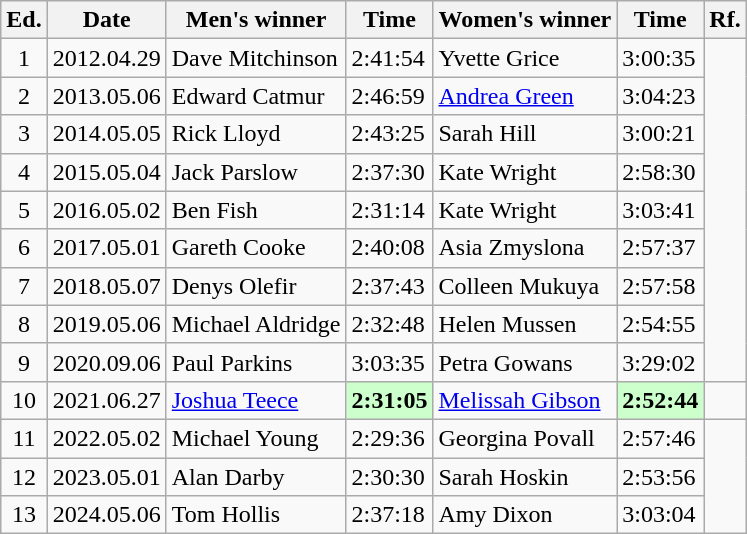<table class="wikitable sortable">
<tr>
<th class="unsortable">Ed.</th>
<th>Date</th>
<th>Men's winner</th>
<th>Time</th>
<th>Women's winner</th>
<th>Time</th>
<th class="unsortable">Rf.</th>
</tr>
<tr>
<td align="center">1</td>
<td>2012.04.29</td>
<td>Dave Mitchinson</td>
<td>2:41:54</td>
<td>Yvette Grice</td>
<td>3:00:35</td>
</tr>
<tr>
<td align="center">2</td>
<td>2013.05.06</td>
<td>Edward Catmur</td>
<td>2:46:59</td>
<td><a href='#'>Andrea Green</a></td>
<td>3:04:23</td>
</tr>
<tr>
<td align="center">3</td>
<td>2014.05.05</td>
<td>Rick Lloyd</td>
<td>2:43:25</td>
<td>Sarah Hill</td>
<td>3:00:21</td>
</tr>
<tr>
<td align="center">4</td>
<td>2015.05.04</td>
<td>Jack Parslow</td>
<td>2:37:30</td>
<td>Kate Wright</td>
<td>2:58:30</td>
</tr>
<tr>
<td align="center">5</td>
<td>2016.05.02</td>
<td>Ben Fish</td>
<td>2:31:14</td>
<td>Kate Wright</td>
<td>3:03:41</td>
</tr>
<tr>
<td align="center">6</td>
<td>2017.05.01</td>
<td>Gareth Cooke</td>
<td>2:40:08</td>
<td>Asia Zmyslona</td>
<td>2:57:37</td>
</tr>
<tr>
<td align="center">7</td>
<td>2018.05.07</td>
<td>Denys Olefir</td>
<td>2:37:43</td>
<td>Colleen Mukuya</td>
<td>2:57:58</td>
</tr>
<tr>
<td align="center">8</td>
<td>2019.05.06</td>
<td>Michael Aldridge</td>
<td>2:32:48</td>
<td>Helen Mussen</td>
<td>2:54:55</td>
</tr>
<tr>
<td align="center">9</td>
<td>2020.09.06</td>
<td>Paul Parkins</td>
<td>3:03:35</td>
<td>Petra Gowans</td>
<td>3:29:02</td>
</tr>
<tr>
<td align="center">10</td>
<td>2021.06.27</td>
<td><a href='#'>Joshua Teece</a> </td>
<td bgcolor="#CCFFCC"><strong>2:31:05</strong></td>
<td><a href='#'>Melissah Gibson</a> </td>
<td bgcolor="#CCFFCC"><strong>2:52:44</strong></td>
<td></td>
</tr>
<tr>
<td align="center">11</td>
<td>2022.05.02</td>
<td>Michael Young</td>
<td>2:29:36</td>
<td>Georgina Povall</td>
<td>2:57:46</td>
</tr>
<tr>
<td align="center">12</td>
<td>2023.05.01</td>
<td>Alan Darby</td>
<td>2:30:30</td>
<td>Sarah Hoskin</td>
<td>2:53:56</td>
</tr>
<tr>
<td align="center">13</td>
<td>2024.05.06</td>
<td>Tom Hollis</td>
<td>2:37:18</td>
<td>Amy Dixon</td>
<td>3:03:04</td>
</tr>
</table>
